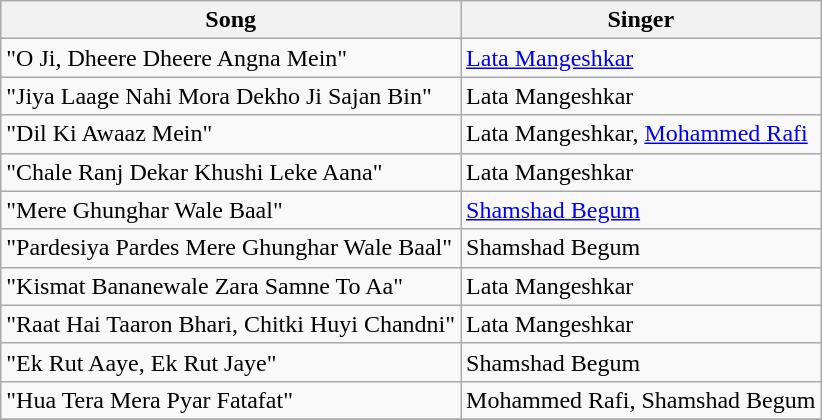<table class="wikitable">
<tr>
<th>Song</th>
<th>Singer</th>
</tr>
<tr>
<td>"O Ji, Dheere Dheere Angna Mein"</td>
<td><a href='#'>Lata Mangeshkar</a></td>
</tr>
<tr>
<td>"Jiya Laage Nahi Mora Dekho Ji Sajan Bin"</td>
<td>Lata Mangeshkar</td>
</tr>
<tr>
<td>"Dil Ki Awaaz Mein"</td>
<td>Lata Mangeshkar, <a href='#'>Mohammed Rafi</a></td>
</tr>
<tr>
<td>"Chale Ranj Dekar Khushi Leke Aana"</td>
<td>Lata Mangeshkar</td>
</tr>
<tr>
<td>"Mere Ghunghar Wale Baal"</td>
<td><a href='#'>Shamshad Begum</a></td>
</tr>
<tr>
<td>"Pardesiya Pardes Mere Ghunghar Wale Baal"</td>
<td>Shamshad Begum</td>
</tr>
<tr>
<td>"Kismat Bananewale Zara Samne To Aa"</td>
<td>Lata Mangeshkar</td>
</tr>
<tr>
<td>"Raat Hai Taaron Bhari, Chitki Huyi Chandni"</td>
<td>Lata Mangeshkar</td>
</tr>
<tr>
<td>"Ek Rut Aaye, Ek Rut Jaye"</td>
<td>Shamshad Begum</td>
</tr>
<tr>
<td>"Hua Tera Mera Pyar Fatafat"</td>
<td>Mohammed Rafi, Shamshad Begum</td>
</tr>
<tr>
</tr>
</table>
